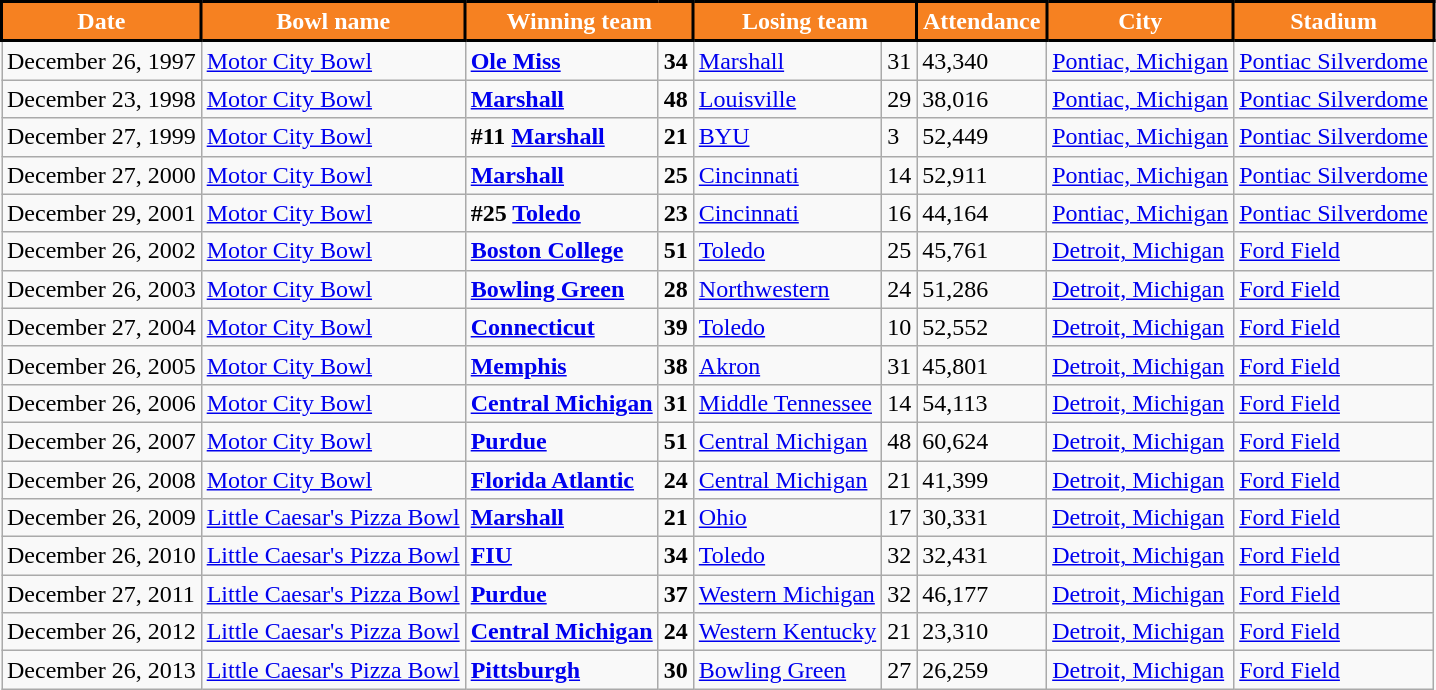<table class="wikitable">
<tr>
<th style="background:#F68121; color:#FFFFFF; border: 2px solid #000000;">Date</th>
<th style="background:#F68121; color:#FFFFFF; border: 2px solid #000000;">Bowl name</th>
<th colspan="2" style="background:#F68121; color:#FFFFFF; border: 2px solid #000000;">Winning team</th>
<th colspan="2" style="background:#F68121; color:#FFFFFF; border: 2px solid #000000;">Losing team</th>
<th style="background:#F68121; color:#FFFFFF; border: 2px solid #000000;">Attendance</th>
<th style="background:#F68121; color:#FFFFFF; border: 2px solid #000000;">City</th>
<th style="background:#F68121; color:#FFFFFF; border: 2px solid #000000;">Stadium</th>
</tr>
<tr>
<td>December 26, 1997</td>
<td><a href='#'>Motor City Bowl</a></td>
<td><strong><a href='#'>Ole Miss</a></strong></td>
<td><strong>34</strong></td>
<td><a href='#'>Marshall</a></td>
<td>31</td>
<td>43,340</td>
<td><a href='#'>Pontiac, Michigan</a></td>
<td><a href='#'>Pontiac Silverdome</a></td>
</tr>
<tr>
<td>December 23, 1998</td>
<td><a href='#'>Motor City Bowl</a></td>
<td><strong><a href='#'>Marshall</a></strong></td>
<td><strong>48</strong></td>
<td><a href='#'>Louisville</a></td>
<td>29</td>
<td>38,016</td>
<td><a href='#'>Pontiac, Michigan</a></td>
<td><a href='#'>Pontiac Silverdome</a></td>
</tr>
<tr>
<td>December 27, 1999</td>
<td><a href='#'>Motor City Bowl</a></td>
<td><strong>#11 <a href='#'>Marshall</a></strong></td>
<td><strong>21</strong></td>
<td><a href='#'>BYU</a></td>
<td>3</td>
<td>52,449</td>
<td><a href='#'>Pontiac, Michigan</a></td>
<td><a href='#'>Pontiac Silverdome</a></td>
</tr>
<tr>
<td>December 27, 2000</td>
<td><a href='#'>Motor City Bowl</a></td>
<td><strong><a href='#'>Marshall</a></strong></td>
<td><strong>25</strong></td>
<td><a href='#'>Cincinnati</a></td>
<td>14</td>
<td>52,911</td>
<td><a href='#'>Pontiac, Michigan</a></td>
<td><a href='#'>Pontiac Silverdome</a></td>
</tr>
<tr>
<td>December 29, 2001</td>
<td><a href='#'>Motor City Bowl</a></td>
<td><strong>#25 <a href='#'>Toledo</a></strong></td>
<td><strong>23</strong></td>
<td><a href='#'>Cincinnati</a></td>
<td>16</td>
<td>44,164</td>
<td><a href='#'>Pontiac, Michigan</a></td>
<td><a href='#'>Pontiac Silverdome</a></td>
</tr>
<tr>
<td>December 26, 2002</td>
<td><a href='#'>Motor City Bowl</a></td>
<td><strong><a href='#'>Boston College</a></strong></td>
<td><strong>51</strong></td>
<td><a href='#'>Toledo</a></td>
<td>25</td>
<td>45,761</td>
<td><a href='#'>Detroit, Michigan</a></td>
<td><a href='#'>Ford Field</a></td>
</tr>
<tr>
<td>December 26, 2003</td>
<td><a href='#'>Motor City Bowl</a></td>
<td><strong><a href='#'>Bowling Green</a></strong></td>
<td><strong>28</strong></td>
<td><a href='#'>Northwestern</a></td>
<td>24</td>
<td>51,286</td>
<td><a href='#'>Detroit, Michigan</a></td>
<td><a href='#'>Ford Field</a></td>
</tr>
<tr>
<td>December 27, 2004</td>
<td><a href='#'>Motor City Bowl</a></td>
<td><strong><a href='#'>Connecticut</a></strong></td>
<td><strong>39</strong></td>
<td><a href='#'>Toledo</a></td>
<td>10</td>
<td>52,552</td>
<td><a href='#'>Detroit, Michigan</a></td>
<td><a href='#'>Ford Field</a></td>
</tr>
<tr>
<td>December 26, 2005</td>
<td><a href='#'>Motor City Bowl</a></td>
<td><strong><a href='#'>Memphis</a></strong></td>
<td><strong>38</strong></td>
<td><a href='#'>Akron</a></td>
<td>31</td>
<td>45,801</td>
<td><a href='#'>Detroit, Michigan</a></td>
<td><a href='#'>Ford Field</a></td>
</tr>
<tr>
<td>December 26, 2006</td>
<td><a href='#'>Motor City Bowl</a></td>
<td><strong><a href='#'>Central Michigan</a></strong></td>
<td><strong>31</strong></td>
<td><a href='#'>Middle Tennessee</a></td>
<td>14</td>
<td>54,113</td>
<td><a href='#'>Detroit, Michigan</a></td>
<td><a href='#'>Ford Field</a></td>
</tr>
<tr>
<td>December 26, 2007</td>
<td><a href='#'>Motor City Bowl</a></td>
<td><strong><a href='#'>Purdue</a></strong></td>
<td><strong>51</strong></td>
<td><a href='#'>Central Michigan</a></td>
<td>48</td>
<td>60,624</td>
<td><a href='#'>Detroit, Michigan</a></td>
<td><a href='#'>Ford Field</a></td>
</tr>
<tr>
<td>December 26, 2008</td>
<td><a href='#'>Motor City Bowl</a></td>
<td><strong><a href='#'>Florida Atlantic</a></strong></td>
<td><strong>24</strong></td>
<td><a href='#'>Central Michigan</a></td>
<td>21</td>
<td>41,399</td>
<td><a href='#'>Detroit, Michigan</a></td>
<td><a href='#'>Ford Field</a></td>
</tr>
<tr>
<td>December 26, 2009</td>
<td><a href='#'>Little Caesar's Pizza Bowl</a></td>
<td><strong><a href='#'>Marshall</a></strong></td>
<td><strong>21</strong></td>
<td><a href='#'>Ohio</a></td>
<td>17</td>
<td>30,331</td>
<td><a href='#'>Detroit, Michigan</a></td>
<td><a href='#'>Ford Field</a></td>
</tr>
<tr>
<td>December 26, 2010</td>
<td><a href='#'>Little Caesar's Pizza Bowl</a></td>
<td><strong><a href='#'>FIU</a></strong></td>
<td><strong>34</strong></td>
<td><a href='#'>Toledo</a></td>
<td>32</td>
<td>32,431</td>
<td><a href='#'>Detroit, Michigan</a></td>
<td><a href='#'>Ford Field</a></td>
</tr>
<tr>
<td>December 27, 2011</td>
<td><a href='#'>Little Caesar's Pizza Bowl</a></td>
<td><strong><a href='#'>Purdue</a></strong></td>
<td><strong>37</strong></td>
<td><a href='#'>Western Michigan</a></td>
<td>32</td>
<td>46,177</td>
<td><a href='#'>Detroit, Michigan</a></td>
<td><a href='#'>Ford Field</a></td>
</tr>
<tr>
<td>December 26, 2012</td>
<td><a href='#'>Little Caesar's Pizza Bowl</a></td>
<td><strong><a href='#'>Central Michigan</a></strong></td>
<td><strong>24</strong></td>
<td><a href='#'>Western Kentucky</a></td>
<td>21</td>
<td>23,310</td>
<td><a href='#'>Detroit, Michigan</a></td>
<td><a href='#'>Ford Field</a></td>
</tr>
<tr>
<td>December 26, 2013</td>
<td><a href='#'>Little Caesar's Pizza Bowl</a></td>
<td><strong><a href='#'>Pittsburgh</a></strong></td>
<td><strong>30</strong></td>
<td><a href='#'>Bowling Green</a></td>
<td>27</td>
<td>26,259</td>
<td><a href='#'>Detroit, Michigan</a></td>
<td><a href='#'>Ford Field</a></td>
</tr>
</table>
